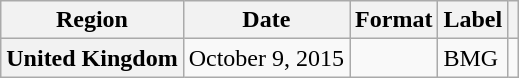<table class="wikitable plainrowheaders">
<tr>
<th scope="col">Region</th>
<th scope="col">Date</th>
<th scope="col">Format</th>
<th scope="col">Label</th>
<th scope="col"></th>
</tr>
<tr>
<th scope="row">United Kingdom</th>
<td>October 9, 2015</td>
<td></td>
<td>BMG</td>
<td align="center"></td>
</tr>
</table>
